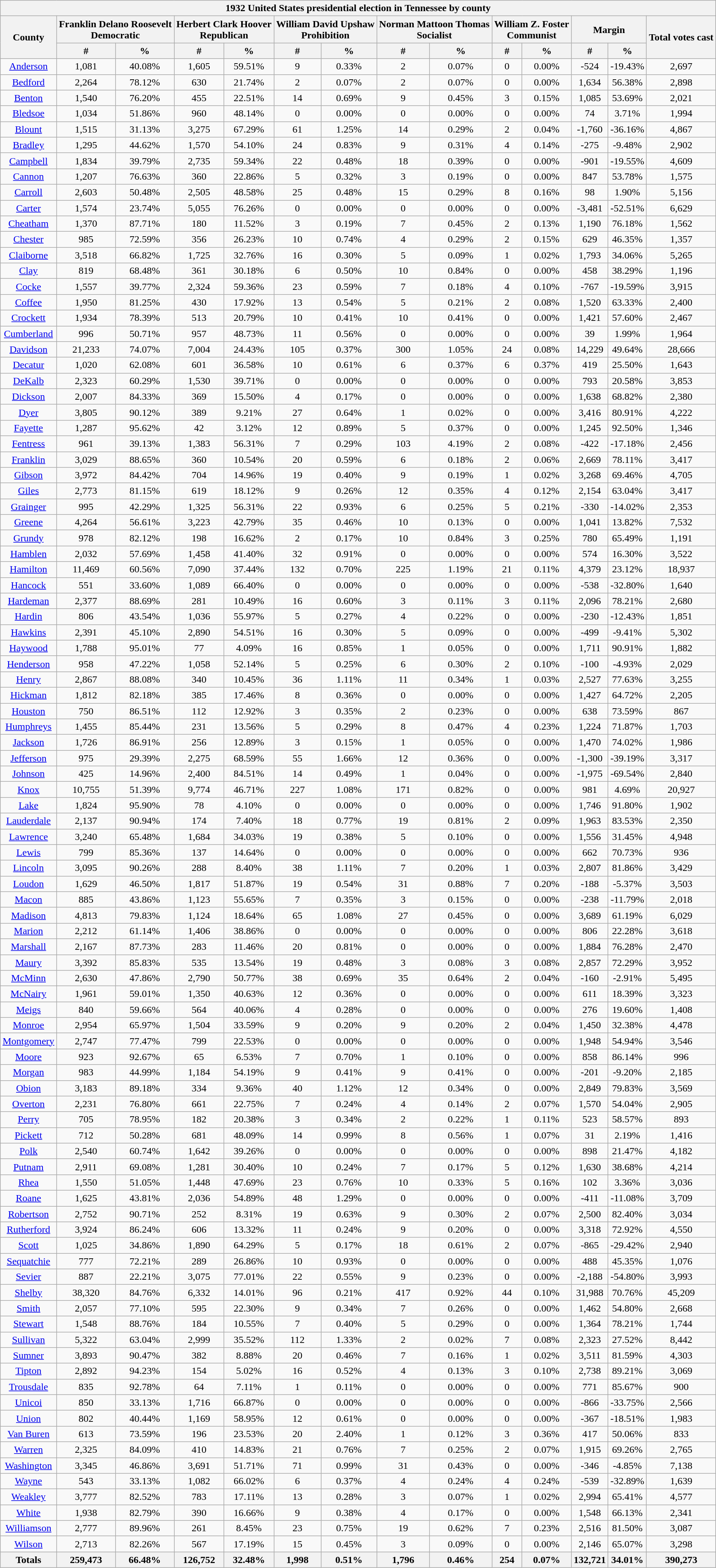<table class="wikitable sortable mw-collapsible mw-collapsed">
<tr>
<th colspan="14">1932 United States presidential election in Tennessee by county</th>
</tr>
<tr>
<th rowspan="2">County</th>
<th colspan="2">Franklin Delano Roosevelt<br>Democratic</th>
<th colspan="2">Herbert Clark Hoover<br>Republican</th>
<th colspan="2">William David Upshaw<br>Prohibition</th>
<th colspan="2">Norman Mattoon Thomas<br>Socialist</th>
<th colspan="2">William Z. Foster<br>Communist</th>
<th colspan="2">Margin</th>
<th rowspan="2" data-sort-type="number">Total votes cast</th>
</tr>
<tr>
<th data-sort-type="number">#</th>
<th data-sort-type="number">%</th>
<th data-sort-type="number">#</th>
<th data-sort-type="number">%</th>
<th data-sort-type="number">#</th>
<th data-sort-type="number">%</th>
<th data-sort-type="number">#</th>
<th data-sort-type="number">%</th>
<th data-sort-type="number">#</th>
<th data-sort-type="number">%</th>
<th data-sort-type="number">#</th>
<th data-sort-type="number">%</th>
</tr>
<tr style="text-align:center;">
<td><a href='#'>Anderson</a></td>
<td>1,081</td>
<td>40.08%</td>
<td>1,605</td>
<td>59.51%</td>
<td>9</td>
<td>0.33%</td>
<td>2</td>
<td>0.07%</td>
<td>0</td>
<td>0.00%</td>
<td>-524</td>
<td>-19.43%</td>
<td>2,697</td>
</tr>
<tr style="text-align:center;">
<td><a href='#'>Bedford</a></td>
<td>2,264</td>
<td>78.12%</td>
<td>630</td>
<td>21.74%</td>
<td>2</td>
<td>0.07%</td>
<td>2</td>
<td>0.07%</td>
<td>0</td>
<td>0.00%</td>
<td>1,634</td>
<td>56.38%</td>
<td>2,898</td>
</tr>
<tr style="text-align:center;">
<td><a href='#'>Benton</a></td>
<td>1,540</td>
<td>76.20%</td>
<td>455</td>
<td>22.51%</td>
<td>14</td>
<td>0.69%</td>
<td>9</td>
<td>0.45%</td>
<td>3</td>
<td>0.15%</td>
<td>1,085</td>
<td>53.69%</td>
<td>2,021</td>
</tr>
<tr style="text-align:center;">
<td><a href='#'>Bledsoe</a></td>
<td>1,034</td>
<td>51.86%</td>
<td>960</td>
<td>48.14%</td>
<td>0</td>
<td>0.00%</td>
<td>0</td>
<td>0.00%</td>
<td>0</td>
<td>0.00%</td>
<td>74</td>
<td>3.71%</td>
<td>1,994</td>
</tr>
<tr style="text-align:center;">
<td><a href='#'>Blount</a></td>
<td>1,515</td>
<td>31.13%</td>
<td>3,275</td>
<td>67.29%</td>
<td>61</td>
<td>1.25%</td>
<td>14</td>
<td>0.29%</td>
<td>2</td>
<td>0.04%</td>
<td>-1,760</td>
<td>-36.16%</td>
<td>4,867</td>
</tr>
<tr style="text-align:center;">
<td><a href='#'>Bradley</a></td>
<td>1,295</td>
<td>44.62%</td>
<td>1,570</td>
<td>54.10%</td>
<td>24</td>
<td>0.83%</td>
<td>9</td>
<td>0.31%</td>
<td>4</td>
<td>0.14%</td>
<td>-275</td>
<td>-9.48%</td>
<td>2,902</td>
</tr>
<tr style="text-align:center;">
<td><a href='#'>Campbell</a></td>
<td>1,834</td>
<td>39.79%</td>
<td>2,735</td>
<td>59.34%</td>
<td>22</td>
<td>0.48%</td>
<td>18</td>
<td>0.39%</td>
<td>0</td>
<td>0.00%</td>
<td>-901</td>
<td>-19.55%</td>
<td>4,609</td>
</tr>
<tr style="text-align:center;">
<td><a href='#'>Cannon</a></td>
<td>1,207</td>
<td>76.63%</td>
<td>360</td>
<td>22.86%</td>
<td>5</td>
<td>0.32%</td>
<td>3</td>
<td>0.19%</td>
<td>0</td>
<td>0.00%</td>
<td>847</td>
<td>53.78%</td>
<td>1,575</td>
</tr>
<tr style="text-align:center;">
<td><a href='#'>Carroll</a></td>
<td>2,603</td>
<td>50.48%</td>
<td>2,505</td>
<td>48.58%</td>
<td>25</td>
<td>0.48%</td>
<td>15</td>
<td>0.29%</td>
<td>8</td>
<td>0.16%</td>
<td>98</td>
<td>1.90%</td>
<td>5,156</td>
</tr>
<tr style="text-align:center;">
<td><a href='#'>Carter</a></td>
<td>1,574</td>
<td>23.74%</td>
<td>5,055</td>
<td>76.26%</td>
<td>0</td>
<td>0.00%</td>
<td>0</td>
<td>0.00%</td>
<td>0</td>
<td>0.00%</td>
<td>-3,481</td>
<td>-52.51%</td>
<td>6,629</td>
</tr>
<tr style="text-align:center;">
<td><a href='#'>Cheatham</a></td>
<td>1,370</td>
<td>87.71%</td>
<td>180</td>
<td>11.52%</td>
<td>3</td>
<td>0.19%</td>
<td>7</td>
<td>0.45%</td>
<td>2</td>
<td>0.13%</td>
<td>1,190</td>
<td>76.18%</td>
<td>1,562</td>
</tr>
<tr style="text-align:center;">
<td><a href='#'>Chester</a></td>
<td>985</td>
<td>72.59%</td>
<td>356</td>
<td>26.23%</td>
<td>10</td>
<td>0.74%</td>
<td>4</td>
<td>0.29%</td>
<td>2</td>
<td>0.15%</td>
<td>629</td>
<td>46.35%</td>
<td>1,357</td>
</tr>
<tr style="text-align:center;">
<td><a href='#'>Claiborne</a></td>
<td>3,518</td>
<td>66.82%</td>
<td>1,725</td>
<td>32.76%</td>
<td>16</td>
<td>0.30%</td>
<td>5</td>
<td>0.09%</td>
<td>1</td>
<td>0.02%</td>
<td>1,793</td>
<td>34.06%</td>
<td>5,265</td>
</tr>
<tr style="text-align:center;">
<td><a href='#'>Clay</a></td>
<td>819</td>
<td>68.48%</td>
<td>361</td>
<td>30.18%</td>
<td>6</td>
<td>0.50%</td>
<td>10</td>
<td>0.84%</td>
<td>0</td>
<td>0.00%</td>
<td>458</td>
<td>38.29%</td>
<td>1,196</td>
</tr>
<tr style="text-align:center;">
<td><a href='#'>Cocke</a></td>
<td>1,557</td>
<td>39.77%</td>
<td>2,324</td>
<td>59.36%</td>
<td>23</td>
<td>0.59%</td>
<td>7</td>
<td>0.18%</td>
<td>4</td>
<td>0.10%</td>
<td>-767</td>
<td>-19.59%</td>
<td>3,915</td>
</tr>
<tr style="text-align:center;">
<td><a href='#'>Coffee</a></td>
<td>1,950</td>
<td>81.25%</td>
<td>430</td>
<td>17.92%</td>
<td>13</td>
<td>0.54%</td>
<td>5</td>
<td>0.21%</td>
<td>2</td>
<td>0.08%</td>
<td>1,520</td>
<td>63.33%</td>
<td>2,400</td>
</tr>
<tr style="text-align:center;">
<td><a href='#'>Crockett</a></td>
<td>1,934</td>
<td>78.39%</td>
<td>513</td>
<td>20.79%</td>
<td>10</td>
<td>0.41%</td>
<td>10</td>
<td>0.41%</td>
<td>0</td>
<td>0.00%</td>
<td>1,421</td>
<td>57.60%</td>
<td>2,467</td>
</tr>
<tr style="text-align:center;">
<td><a href='#'>Cumberland</a></td>
<td>996</td>
<td>50.71%</td>
<td>957</td>
<td>48.73%</td>
<td>11</td>
<td>0.56%</td>
<td>0</td>
<td>0.00%</td>
<td>0</td>
<td>0.00%</td>
<td>39</td>
<td>1.99%</td>
<td>1,964</td>
</tr>
<tr style="text-align:center;">
<td><a href='#'>Davidson</a></td>
<td>21,233</td>
<td>74.07%</td>
<td>7,004</td>
<td>24.43%</td>
<td>105</td>
<td>0.37%</td>
<td>300</td>
<td>1.05%</td>
<td>24</td>
<td>0.08%</td>
<td>14,229</td>
<td>49.64%</td>
<td>28,666</td>
</tr>
<tr style="text-align:center;">
<td><a href='#'>Decatur</a></td>
<td>1,020</td>
<td>62.08%</td>
<td>601</td>
<td>36.58%</td>
<td>10</td>
<td>0.61%</td>
<td>6</td>
<td>0.37%</td>
<td>6</td>
<td>0.37%</td>
<td>419</td>
<td>25.50%</td>
<td>1,643</td>
</tr>
<tr style="text-align:center;">
<td><a href='#'>DeKalb</a></td>
<td>2,323</td>
<td>60.29%</td>
<td>1,530</td>
<td>39.71%</td>
<td>0</td>
<td>0.00%</td>
<td>0</td>
<td>0.00%</td>
<td>0</td>
<td>0.00%</td>
<td>793</td>
<td>20.58%</td>
<td>3,853</td>
</tr>
<tr style="text-align:center;">
<td><a href='#'>Dickson</a></td>
<td>2,007</td>
<td>84.33%</td>
<td>369</td>
<td>15.50%</td>
<td>4</td>
<td>0.17%</td>
<td>0</td>
<td>0.00%</td>
<td>0</td>
<td>0.00%</td>
<td>1,638</td>
<td>68.82%</td>
<td>2,380</td>
</tr>
<tr style="text-align:center;">
<td><a href='#'>Dyer</a></td>
<td>3,805</td>
<td>90.12%</td>
<td>389</td>
<td>9.21%</td>
<td>27</td>
<td>0.64%</td>
<td>1</td>
<td>0.02%</td>
<td>0</td>
<td>0.00%</td>
<td>3,416</td>
<td>80.91%</td>
<td>4,222</td>
</tr>
<tr style="text-align:center;">
<td><a href='#'>Fayette</a></td>
<td>1,287</td>
<td>95.62%</td>
<td>42</td>
<td>3.12%</td>
<td>12</td>
<td>0.89%</td>
<td>5</td>
<td>0.37%</td>
<td>0</td>
<td>0.00%</td>
<td>1,245</td>
<td>92.50%</td>
<td>1,346</td>
</tr>
<tr style="text-align:center;">
<td><a href='#'>Fentress</a></td>
<td>961</td>
<td>39.13%</td>
<td>1,383</td>
<td>56.31%</td>
<td>7</td>
<td>0.29%</td>
<td>103</td>
<td>4.19%</td>
<td>2</td>
<td>0.08%</td>
<td>-422</td>
<td>-17.18%</td>
<td>2,456</td>
</tr>
<tr style="text-align:center;">
<td><a href='#'>Franklin</a></td>
<td>3,029</td>
<td>88.65%</td>
<td>360</td>
<td>10.54%</td>
<td>20</td>
<td>0.59%</td>
<td>6</td>
<td>0.18%</td>
<td>2</td>
<td>0.06%</td>
<td>2,669</td>
<td>78.11%</td>
<td>3,417</td>
</tr>
<tr style="text-align:center;">
<td><a href='#'>Gibson</a></td>
<td>3,972</td>
<td>84.42%</td>
<td>704</td>
<td>14.96%</td>
<td>19</td>
<td>0.40%</td>
<td>9</td>
<td>0.19%</td>
<td>1</td>
<td>0.02%</td>
<td>3,268</td>
<td>69.46%</td>
<td>4,705</td>
</tr>
<tr style="text-align:center;">
<td><a href='#'>Giles</a></td>
<td>2,773</td>
<td>81.15%</td>
<td>619</td>
<td>18.12%</td>
<td>9</td>
<td>0.26%</td>
<td>12</td>
<td>0.35%</td>
<td>4</td>
<td>0.12%</td>
<td>2,154</td>
<td>63.04%</td>
<td>3,417</td>
</tr>
<tr style="text-align:center;">
<td><a href='#'>Grainger</a></td>
<td>995</td>
<td>42.29%</td>
<td>1,325</td>
<td>56.31%</td>
<td>22</td>
<td>0.93%</td>
<td>6</td>
<td>0.25%</td>
<td>5</td>
<td>0.21%</td>
<td>-330</td>
<td>-14.02%</td>
<td>2,353</td>
</tr>
<tr style="text-align:center;">
<td><a href='#'>Greene</a></td>
<td>4,264</td>
<td>56.61%</td>
<td>3,223</td>
<td>42.79%</td>
<td>35</td>
<td>0.46%</td>
<td>10</td>
<td>0.13%</td>
<td>0</td>
<td>0.00%</td>
<td>1,041</td>
<td>13.82%</td>
<td>7,532</td>
</tr>
<tr style="text-align:center;">
<td><a href='#'>Grundy</a></td>
<td>978</td>
<td>82.12%</td>
<td>198</td>
<td>16.62%</td>
<td>2</td>
<td>0.17%</td>
<td>10</td>
<td>0.84%</td>
<td>3</td>
<td>0.25%</td>
<td>780</td>
<td>65.49%</td>
<td>1,191</td>
</tr>
<tr style="text-align:center;">
<td><a href='#'>Hamblen</a></td>
<td>2,032</td>
<td>57.69%</td>
<td>1,458</td>
<td>41.40%</td>
<td>32</td>
<td>0.91%</td>
<td>0</td>
<td>0.00%</td>
<td>0</td>
<td>0.00%</td>
<td>574</td>
<td>16.30%</td>
<td>3,522</td>
</tr>
<tr style="text-align:center;">
<td><a href='#'>Hamilton</a></td>
<td>11,469</td>
<td>60.56%</td>
<td>7,090</td>
<td>37.44%</td>
<td>132</td>
<td>0.70%</td>
<td>225</td>
<td>1.19%</td>
<td>21</td>
<td>0.11%</td>
<td>4,379</td>
<td>23.12%</td>
<td>18,937</td>
</tr>
<tr style="text-align:center;">
<td><a href='#'>Hancock</a></td>
<td>551</td>
<td>33.60%</td>
<td>1,089</td>
<td>66.40%</td>
<td>0</td>
<td>0.00%</td>
<td>0</td>
<td>0.00%</td>
<td>0</td>
<td>0.00%</td>
<td>-538</td>
<td>-32.80%</td>
<td>1,640</td>
</tr>
<tr style="text-align:center;">
<td><a href='#'>Hardeman</a></td>
<td>2,377</td>
<td>88.69%</td>
<td>281</td>
<td>10.49%</td>
<td>16</td>
<td>0.60%</td>
<td>3</td>
<td>0.11%</td>
<td>3</td>
<td>0.11%</td>
<td>2,096</td>
<td>78.21%</td>
<td>2,680</td>
</tr>
<tr style="text-align:center;">
<td><a href='#'>Hardin</a></td>
<td>806</td>
<td>43.54%</td>
<td>1,036</td>
<td>55.97%</td>
<td>5</td>
<td>0.27%</td>
<td>4</td>
<td>0.22%</td>
<td>0</td>
<td>0.00%</td>
<td>-230</td>
<td>-12.43%</td>
<td>1,851</td>
</tr>
<tr style="text-align:center;">
<td><a href='#'>Hawkins</a></td>
<td>2,391</td>
<td>45.10%</td>
<td>2,890</td>
<td>54.51%</td>
<td>16</td>
<td>0.30%</td>
<td>5</td>
<td>0.09%</td>
<td>0</td>
<td>0.00%</td>
<td>-499</td>
<td>-9.41%</td>
<td>5,302</td>
</tr>
<tr style="text-align:center;">
<td><a href='#'>Haywood</a></td>
<td>1,788</td>
<td>95.01%</td>
<td>77</td>
<td>4.09%</td>
<td>16</td>
<td>0.85%</td>
<td>1</td>
<td>0.05%</td>
<td>0</td>
<td>0.00%</td>
<td>1,711</td>
<td>90.91%</td>
<td>1,882</td>
</tr>
<tr style="text-align:center;">
<td><a href='#'>Henderson</a></td>
<td>958</td>
<td>47.22%</td>
<td>1,058</td>
<td>52.14%</td>
<td>5</td>
<td>0.25%</td>
<td>6</td>
<td>0.30%</td>
<td>2</td>
<td>0.10%</td>
<td>-100</td>
<td>-4.93%</td>
<td>2,029</td>
</tr>
<tr style="text-align:center;">
<td><a href='#'>Henry</a></td>
<td>2,867</td>
<td>88.08%</td>
<td>340</td>
<td>10.45%</td>
<td>36</td>
<td>1.11%</td>
<td>11</td>
<td>0.34%</td>
<td>1</td>
<td>0.03%</td>
<td>2,527</td>
<td>77.63%</td>
<td>3,255</td>
</tr>
<tr style="text-align:center;">
<td><a href='#'>Hickman</a></td>
<td>1,812</td>
<td>82.18%</td>
<td>385</td>
<td>17.46%</td>
<td>8</td>
<td>0.36%</td>
<td>0</td>
<td>0.00%</td>
<td>0</td>
<td>0.00%</td>
<td>1,427</td>
<td>64.72%</td>
<td>2,205</td>
</tr>
<tr style="text-align:center;">
<td><a href='#'>Houston</a></td>
<td>750</td>
<td>86.51%</td>
<td>112</td>
<td>12.92%</td>
<td>3</td>
<td>0.35%</td>
<td>2</td>
<td>0.23%</td>
<td>0</td>
<td>0.00%</td>
<td>638</td>
<td>73.59%</td>
<td>867</td>
</tr>
<tr style="text-align:center;">
<td><a href='#'>Humphreys</a></td>
<td>1,455</td>
<td>85.44%</td>
<td>231</td>
<td>13.56%</td>
<td>5</td>
<td>0.29%</td>
<td>8</td>
<td>0.47%</td>
<td>4</td>
<td>0.23%</td>
<td>1,224</td>
<td>71.87%</td>
<td>1,703</td>
</tr>
<tr style="text-align:center;">
<td><a href='#'>Jackson</a></td>
<td>1,726</td>
<td>86.91%</td>
<td>256</td>
<td>12.89%</td>
<td>3</td>
<td>0.15%</td>
<td>1</td>
<td>0.05%</td>
<td>0</td>
<td>0.00%</td>
<td>1,470</td>
<td>74.02%</td>
<td>1,986</td>
</tr>
<tr style="text-align:center;">
<td><a href='#'>Jefferson</a></td>
<td>975</td>
<td>29.39%</td>
<td>2,275</td>
<td>68.59%</td>
<td>55</td>
<td>1.66%</td>
<td>12</td>
<td>0.36%</td>
<td>0</td>
<td>0.00%</td>
<td>-1,300</td>
<td>-39.19%</td>
<td>3,317</td>
</tr>
<tr style="text-align:center;">
<td><a href='#'>Johnson</a></td>
<td>425</td>
<td>14.96%</td>
<td>2,400</td>
<td>84.51%</td>
<td>14</td>
<td>0.49%</td>
<td>1</td>
<td>0.04%</td>
<td>0</td>
<td>0.00%</td>
<td>-1,975</td>
<td>-69.54%</td>
<td>2,840</td>
</tr>
<tr style="text-align:center;">
<td><a href='#'>Knox</a></td>
<td>10,755</td>
<td>51.39%</td>
<td>9,774</td>
<td>46.71%</td>
<td>227</td>
<td>1.08%</td>
<td>171</td>
<td>0.82%</td>
<td>0</td>
<td>0.00%</td>
<td>981</td>
<td>4.69%</td>
<td>20,927</td>
</tr>
<tr style="text-align:center;">
<td><a href='#'>Lake</a></td>
<td>1,824</td>
<td>95.90%</td>
<td>78</td>
<td>4.10%</td>
<td>0</td>
<td>0.00%</td>
<td>0</td>
<td>0.00%</td>
<td>0</td>
<td>0.00%</td>
<td>1,746</td>
<td>91.80%</td>
<td>1,902</td>
</tr>
<tr style="text-align:center;">
<td><a href='#'>Lauderdale</a></td>
<td>2,137</td>
<td>90.94%</td>
<td>174</td>
<td>7.40%</td>
<td>18</td>
<td>0.77%</td>
<td>19</td>
<td>0.81%</td>
<td>2</td>
<td>0.09%</td>
<td>1,963</td>
<td>83.53%</td>
<td>2,350</td>
</tr>
<tr style="text-align:center;">
<td><a href='#'>Lawrence</a></td>
<td>3,240</td>
<td>65.48%</td>
<td>1,684</td>
<td>34.03%</td>
<td>19</td>
<td>0.38%</td>
<td>5</td>
<td>0.10%</td>
<td>0</td>
<td>0.00%</td>
<td>1,556</td>
<td>31.45%</td>
<td>4,948</td>
</tr>
<tr style="text-align:center;">
<td><a href='#'>Lewis</a></td>
<td>799</td>
<td>85.36%</td>
<td>137</td>
<td>14.64%</td>
<td>0</td>
<td>0.00%</td>
<td>0</td>
<td>0.00%</td>
<td>0</td>
<td>0.00%</td>
<td>662</td>
<td>70.73%</td>
<td>936</td>
</tr>
<tr style="text-align:center;">
<td><a href='#'>Lincoln</a></td>
<td>3,095</td>
<td>90.26%</td>
<td>288</td>
<td>8.40%</td>
<td>38</td>
<td>1.11%</td>
<td>7</td>
<td>0.20%</td>
<td>1</td>
<td>0.03%</td>
<td>2,807</td>
<td>81.86%</td>
<td>3,429</td>
</tr>
<tr style="text-align:center;">
<td><a href='#'>Loudon</a></td>
<td>1,629</td>
<td>46.50%</td>
<td>1,817</td>
<td>51.87%</td>
<td>19</td>
<td>0.54%</td>
<td>31</td>
<td>0.88%</td>
<td>7</td>
<td>0.20%</td>
<td>-188</td>
<td>-5.37%</td>
<td>3,503</td>
</tr>
<tr style="text-align:center;">
<td><a href='#'>Macon</a></td>
<td>885</td>
<td>43.86%</td>
<td>1,123</td>
<td>55.65%</td>
<td>7</td>
<td>0.35%</td>
<td>3</td>
<td>0.15%</td>
<td>0</td>
<td>0.00%</td>
<td>-238</td>
<td>-11.79%</td>
<td>2,018</td>
</tr>
<tr style="text-align:center;">
<td><a href='#'>Madison</a></td>
<td>4,813</td>
<td>79.83%</td>
<td>1,124</td>
<td>18.64%</td>
<td>65</td>
<td>1.08%</td>
<td>27</td>
<td>0.45%</td>
<td>0</td>
<td>0.00%</td>
<td>3,689</td>
<td>61.19%</td>
<td>6,029</td>
</tr>
<tr style="text-align:center;">
<td><a href='#'>Marion</a></td>
<td>2,212</td>
<td>61.14%</td>
<td>1,406</td>
<td>38.86%</td>
<td>0</td>
<td>0.00%</td>
<td>0</td>
<td>0.00%</td>
<td>0</td>
<td>0.00%</td>
<td>806</td>
<td>22.28%</td>
<td>3,618</td>
</tr>
<tr style="text-align:center;">
<td><a href='#'>Marshall</a></td>
<td>2,167</td>
<td>87.73%</td>
<td>283</td>
<td>11.46%</td>
<td>20</td>
<td>0.81%</td>
<td>0</td>
<td>0.00%</td>
<td>0</td>
<td>0.00%</td>
<td>1,884</td>
<td>76.28%</td>
<td>2,470</td>
</tr>
<tr style="text-align:center;">
<td><a href='#'>Maury</a></td>
<td>3,392</td>
<td>85.83%</td>
<td>535</td>
<td>13.54%</td>
<td>19</td>
<td>0.48%</td>
<td>3</td>
<td>0.08%</td>
<td>3</td>
<td>0.08%</td>
<td>2,857</td>
<td>72.29%</td>
<td>3,952</td>
</tr>
<tr style="text-align:center;">
<td><a href='#'>McMinn</a></td>
<td>2,630</td>
<td>47.86%</td>
<td>2,790</td>
<td>50.77%</td>
<td>38</td>
<td>0.69%</td>
<td>35</td>
<td>0.64%</td>
<td>2</td>
<td>0.04%</td>
<td>-160</td>
<td>-2.91%</td>
<td>5,495</td>
</tr>
<tr style="text-align:center;">
<td><a href='#'>McNairy</a></td>
<td>1,961</td>
<td>59.01%</td>
<td>1,350</td>
<td>40.63%</td>
<td>12</td>
<td>0.36%</td>
<td>0</td>
<td>0.00%</td>
<td>0</td>
<td>0.00%</td>
<td>611</td>
<td>18.39%</td>
<td>3,323</td>
</tr>
<tr style="text-align:center;">
<td><a href='#'>Meigs</a></td>
<td>840</td>
<td>59.66%</td>
<td>564</td>
<td>40.06%</td>
<td>4</td>
<td>0.28%</td>
<td>0</td>
<td>0.00%</td>
<td>0</td>
<td>0.00%</td>
<td>276</td>
<td>19.60%</td>
<td>1,408</td>
</tr>
<tr style="text-align:center;">
<td><a href='#'>Monroe</a></td>
<td>2,954</td>
<td>65.97%</td>
<td>1,504</td>
<td>33.59%</td>
<td>9</td>
<td>0.20%</td>
<td>9</td>
<td>0.20%</td>
<td>2</td>
<td>0.04%</td>
<td>1,450</td>
<td>32.38%</td>
<td>4,478</td>
</tr>
<tr style="text-align:center;">
<td><a href='#'>Montgomery</a></td>
<td>2,747</td>
<td>77.47%</td>
<td>799</td>
<td>22.53%</td>
<td>0</td>
<td>0.00%</td>
<td>0</td>
<td>0.00%</td>
<td>0</td>
<td>0.00%</td>
<td>1,948</td>
<td>54.94%</td>
<td>3,546</td>
</tr>
<tr style="text-align:center;">
<td><a href='#'>Moore</a></td>
<td>923</td>
<td>92.67%</td>
<td>65</td>
<td>6.53%</td>
<td>7</td>
<td>0.70%</td>
<td>1</td>
<td>0.10%</td>
<td>0</td>
<td>0.00%</td>
<td>858</td>
<td>86.14%</td>
<td>996</td>
</tr>
<tr style="text-align:center;">
<td><a href='#'>Morgan</a></td>
<td>983</td>
<td>44.99%</td>
<td>1,184</td>
<td>54.19%</td>
<td>9</td>
<td>0.41%</td>
<td>9</td>
<td>0.41%</td>
<td>0</td>
<td>0.00%</td>
<td>-201</td>
<td>-9.20%</td>
<td>2,185</td>
</tr>
<tr style="text-align:center;">
<td><a href='#'>Obion</a></td>
<td>3,183</td>
<td>89.18%</td>
<td>334</td>
<td>9.36%</td>
<td>40</td>
<td>1.12%</td>
<td>12</td>
<td>0.34%</td>
<td>0</td>
<td>0.00%</td>
<td>2,849</td>
<td>79.83%</td>
<td>3,569</td>
</tr>
<tr style="text-align:center;">
<td><a href='#'>Overton</a></td>
<td>2,231</td>
<td>76.80%</td>
<td>661</td>
<td>22.75%</td>
<td>7</td>
<td>0.24%</td>
<td>4</td>
<td>0.14%</td>
<td>2</td>
<td>0.07%</td>
<td>1,570</td>
<td>54.04%</td>
<td>2,905</td>
</tr>
<tr style="text-align:center;">
<td><a href='#'>Perry</a></td>
<td>705</td>
<td>78.95%</td>
<td>182</td>
<td>20.38%</td>
<td>3</td>
<td>0.34%</td>
<td>2</td>
<td>0.22%</td>
<td>1</td>
<td>0.11%</td>
<td>523</td>
<td>58.57%</td>
<td>893</td>
</tr>
<tr style="text-align:center;">
<td><a href='#'>Pickett</a></td>
<td>712</td>
<td>50.28%</td>
<td>681</td>
<td>48.09%</td>
<td>14</td>
<td>0.99%</td>
<td>8</td>
<td>0.56%</td>
<td>1</td>
<td>0.07%</td>
<td>31</td>
<td>2.19%</td>
<td>1,416</td>
</tr>
<tr style="text-align:center;">
<td><a href='#'>Polk</a></td>
<td>2,540</td>
<td>60.74%</td>
<td>1,642</td>
<td>39.26%</td>
<td>0</td>
<td>0.00%</td>
<td>0</td>
<td>0.00%</td>
<td>0</td>
<td>0.00%</td>
<td>898</td>
<td>21.47%</td>
<td>4,182</td>
</tr>
<tr style="text-align:center;">
<td><a href='#'>Putnam</a></td>
<td>2,911</td>
<td>69.08%</td>
<td>1,281</td>
<td>30.40%</td>
<td>10</td>
<td>0.24%</td>
<td>7</td>
<td>0.17%</td>
<td>5</td>
<td>0.12%</td>
<td>1,630</td>
<td>38.68%</td>
<td>4,214</td>
</tr>
<tr style="text-align:center;">
<td><a href='#'>Rhea</a></td>
<td>1,550</td>
<td>51.05%</td>
<td>1,448</td>
<td>47.69%</td>
<td>23</td>
<td>0.76%</td>
<td>10</td>
<td>0.33%</td>
<td>5</td>
<td>0.16%</td>
<td>102</td>
<td>3.36%</td>
<td>3,036</td>
</tr>
<tr style="text-align:center;">
<td><a href='#'>Roane</a></td>
<td>1,625</td>
<td>43.81%</td>
<td>2,036</td>
<td>54.89%</td>
<td>48</td>
<td>1.29%</td>
<td>0</td>
<td>0.00%</td>
<td>0</td>
<td>0.00%</td>
<td>-411</td>
<td>-11.08%</td>
<td>3,709</td>
</tr>
<tr style="text-align:center;">
<td><a href='#'>Robertson</a></td>
<td>2,752</td>
<td>90.71%</td>
<td>252</td>
<td>8.31%</td>
<td>19</td>
<td>0.63%</td>
<td>9</td>
<td>0.30%</td>
<td>2</td>
<td>0.07%</td>
<td>2,500</td>
<td>82.40%</td>
<td>3,034</td>
</tr>
<tr style="text-align:center;">
<td><a href='#'>Rutherford</a></td>
<td>3,924</td>
<td>86.24%</td>
<td>606</td>
<td>13.32%</td>
<td>11</td>
<td>0.24%</td>
<td>9</td>
<td>0.20%</td>
<td>0</td>
<td>0.00%</td>
<td>3,318</td>
<td>72.92%</td>
<td>4,550</td>
</tr>
<tr style="text-align:center;">
<td><a href='#'>Scott</a></td>
<td>1,025</td>
<td>34.86%</td>
<td>1,890</td>
<td>64.29%</td>
<td>5</td>
<td>0.17%</td>
<td>18</td>
<td>0.61%</td>
<td>2</td>
<td>0.07%</td>
<td>-865</td>
<td>-29.42%</td>
<td>2,940</td>
</tr>
<tr style="text-align:center;">
<td><a href='#'>Sequatchie</a></td>
<td>777</td>
<td>72.21%</td>
<td>289</td>
<td>26.86%</td>
<td>10</td>
<td>0.93%</td>
<td>0</td>
<td>0.00%</td>
<td>0</td>
<td>0.00%</td>
<td>488</td>
<td>45.35%</td>
<td>1,076</td>
</tr>
<tr style="text-align:center;">
<td><a href='#'>Sevier</a></td>
<td>887</td>
<td>22.21%</td>
<td>3,075</td>
<td>77.01%</td>
<td>22</td>
<td>0.55%</td>
<td>9</td>
<td>0.23%</td>
<td>0</td>
<td>0.00%</td>
<td>-2,188</td>
<td>-54.80%</td>
<td>3,993</td>
</tr>
<tr style="text-align:center;">
<td><a href='#'>Shelby</a></td>
<td>38,320</td>
<td>84.76%</td>
<td>6,332</td>
<td>14.01%</td>
<td>96</td>
<td>0.21%</td>
<td>417</td>
<td>0.92%</td>
<td>44</td>
<td>0.10%</td>
<td>31,988</td>
<td>70.76%</td>
<td>45,209</td>
</tr>
<tr style="text-align:center;">
<td><a href='#'>Smith</a></td>
<td>2,057</td>
<td>77.10%</td>
<td>595</td>
<td>22.30%</td>
<td>9</td>
<td>0.34%</td>
<td>7</td>
<td>0.26%</td>
<td>0</td>
<td>0.00%</td>
<td>1,462</td>
<td>54.80%</td>
<td>2,668</td>
</tr>
<tr style="text-align:center;">
<td><a href='#'>Stewart</a></td>
<td>1,548</td>
<td>88.76%</td>
<td>184</td>
<td>10.55%</td>
<td>7</td>
<td>0.40%</td>
<td>5</td>
<td>0.29%</td>
<td>0</td>
<td>0.00%</td>
<td>1,364</td>
<td>78.21%</td>
<td>1,744</td>
</tr>
<tr style="text-align:center;">
<td><a href='#'>Sullivan</a></td>
<td>5,322</td>
<td>63.04%</td>
<td>2,999</td>
<td>35.52%</td>
<td>112</td>
<td>1.33%</td>
<td>2</td>
<td>0.02%</td>
<td>7</td>
<td>0.08%</td>
<td>2,323</td>
<td>27.52%</td>
<td>8,442</td>
</tr>
<tr style="text-align:center;">
<td><a href='#'>Sumner</a></td>
<td>3,893</td>
<td>90.47%</td>
<td>382</td>
<td>8.88%</td>
<td>20</td>
<td>0.46%</td>
<td>7</td>
<td>0.16%</td>
<td>1</td>
<td>0.02%</td>
<td>3,511</td>
<td>81.59%</td>
<td>4,303</td>
</tr>
<tr style="text-align:center;">
<td><a href='#'>Tipton</a></td>
<td>2,892</td>
<td>94.23%</td>
<td>154</td>
<td>5.02%</td>
<td>16</td>
<td>0.52%</td>
<td>4</td>
<td>0.13%</td>
<td>3</td>
<td>0.10%</td>
<td>2,738</td>
<td>89.21%</td>
<td>3,069</td>
</tr>
<tr style="text-align:center;">
<td><a href='#'>Trousdale</a></td>
<td>835</td>
<td>92.78%</td>
<td>64</td>
<td>7.11%</td>
<td>1</td>
<td>0.11%</td>
<td>0</td>
<td>0.00%</td>
<td>0</td>
<td>0.00%</td>
<td>771</td>
<td>85.67%</td>
<td>900</td>
</tr>
<tr style="text-align:center;">
<td><a href='#'>Unicoi</a></td>
<td>850</td>
<td>33.13%</td>
<td>1,716</td>
<td>66.87%</td>
<td>0</td>
<td>0.00%</td>
<td>0</td>
<td>0.00%</td>
<td>0</td>
<td>0.00%</td>
<td>-866</td>
<td>-33.75%</td>
<td>2,566</td>
</tr>
<tr style="text-align:center;">
<td><a href='#'>Union</a></td>
<td>802</td>
<td>40.44%</td>
<td>1,169</td>
<td>58.95%</td>
<td>12</td>
<td>0.61%</td>
<td>0</td>
<td>0.00%</td>
<td>0</td>
<td>0.00%</td>
<td>-367</td>
<td>-18.51%</td>
<td>1,983</td>
</tr>
<tr style="text-align:center;">
<td><a href='#'>Van Buren</a></td>
<td>613</td>
<td>73.59%</td>
<td>196</td>
<td>23.53%</td>
<td>20</td>
<td>2.40%</td>
<td>1</td>
<td>0.12%</td>
<td>3</td>
<td>0.36%</td>
<td>417</td>
<td>50.06%</td>
<td>833</td>
</tr>
<tr style="text-align:center;">
<td><a href='#'>Warren</a></td>
<td>2,325</td>
<td>84.09%</td>
<td>410</td>
<td>14.83%</td>
<td>21</td>
<td>0.76%</td>
<td>7</td>
<td>0.25%</td>
<td>2</td>
<td>0.07%</td>
<td>1,915</td>
<td>69.26%</td>
<td>2,765</td>
</tr>
<tr style="text-align:center;">
<td><a href='#'>Washington</a></td>
<td>3,345</td>
<td>46.86%</td>
<td>3,691</td>
<td>51.71%</td>
<td>71</td>
<td>0.99%</td>
<td>31</td>
<td>0.43%</td>
<td>0</td>
<td>0.00%</td>
<td>-346</td>
<td>-4.85%</td>
<td>7,138</td>
</tr>
<tr style="text-align:center;">
<td><a href='#'>Wayne</a></td>
<td>543</td>
<td>33.13%</td>
<td>1,082</td>
<td>66.02%</td>
<td>6</td>
<td>0.37%</td>
<td>4</td>
<td>0.24%</td>
<td>4</td>
<td>0.24%</td>
<td>-539</td>
<td>-32.89%</td>
<td>1,639</td>
</tr>
<tr style="text-align:center;">
<td><a href='#'>Weakley</a></td>
<td>3,777</td>
<td>82.52%</td>
<td>783</td>
<td>17.11%</td>
<td>13</td>
<td>0.28%</td>
<td>3</td>
<td>0.07%</td>
<td>1</td>
<td>0.02%</td>
<td>2,994</td>
<td>65.41%</td>
<td>4,577</td>
</tr>
<tr style="text-align:center;">
<td><a href='#'>White</a></td>
<td>1,938</td>
<td>82.79%</td>
<td>390</td>
<td>16.66%</td>
<td>9</td>
<td>0.38%</td>
<td>4</td>
<td>0.17%</td>
<td>0</td>
<td>0.00%</td>
<td>1,548</td>
<td>66.13%</td>
<td>2,341</td>
</tr>
<tr style="text-align:center;">
<td><a href='#'>Williamson</a></td>
<td>2,777</td>
<td>89.96%</td>
<td>261</td>
<td>8.45%</td>
<td>23</td>
<td>0.75%</td>
<td>19</td>
<td>0.62%</td>
<td>7</td>
<td>0.23%</td>
<td>2,516</td>
<td>81.50%</td>
<td>3,087</td>
</tr>
<tr style="text-align:center;">
<td><a href='#'>Wilson</a></td>
<td>2,713</td>
<td>82.26%</td>
<td>567</td>
<td>17.19%</td>
<td>15</td>
<td>0.45%</td>
<td>3</td>
<td>0.09%</td>
<td>0</td>
<td>0.00%</td>
<td>2,146</td>
<td>65.07%</td>
<td>3,298</td>
</tr>
<tr style="text-align:center;">
<th>Totals</th>
<th>259,473</th>
<th>66.48%</th>
<th>126,752</th>
<th>32.48%</th>
<th>1,998</th>
<th>0.51%</th>
<th>1,796</th>
<th>0.46%</th>
<th>254</th>
<th>0.07%</th>
<th>132,721</th>
<th>34.01%</th>
<th>390,273</th>
</tr>
</table>
